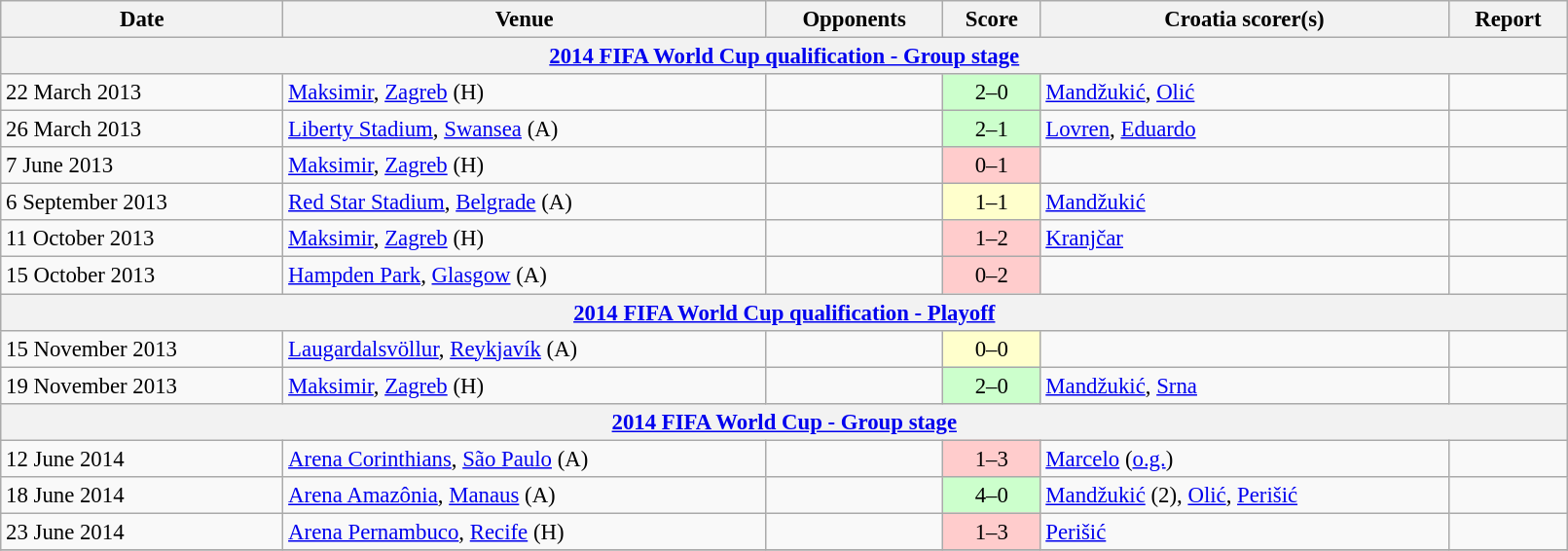<table class="wikitable" width=85%; style="font-size:95%;">
<tr>
<th>Date</th>
<th>Venue</th>
<th>Opponents</th>
<th>Score</th>
<th>Croatia scorer(s)</th>
<th>Report</th>
</tr>
<tr>
<th colspan=7><a href='#'>2014 FIFA World Cup qualification - Group stage</a></th>
</tr>
<tr>
<td>22 March 2013</td>
<td><a href='#'>Maksimir</a>, <a href='#'>Zagreb</a> (H)</td>
<td></td>
<td align=center bgcolor=#CCFFCC>2–0</td>
<td><a href='#'>Mandžukić</a>, <a href='#'>Olić</a></td>
<td></td>
</tr>
<tr>
<td>26 March 2013</td>
<td><a href='#'>Liberty Stadium</a>, <a href='#'>Swansea</a> (A)</td>
<td></td>
<td align=center bgcolor=#CCFFCC>2–1</td>
<td><a href='#'>Lovren</a>, <a href='#'>Eduardo</a></td>
<td></td>
</tr>
<tr>
<td>7 June 2013</td>
<td><a href='#'>Maksimir</a>, <a href='#'>Zagreb</a> (H)</td>
<td></td>
<td align=center bgcolor=#FFCCCC>0–1</td>
<td></td>
<td></td>
</tr>
<tr>
<td>6 September 2013</td>
<td><a href='#'>Red Star Stadium</a>, <a href='#'>Belgrade</a> (A)</td>
<td></td>
<td align=center bgcolor=#FFFFCC>1–1</td>
<td><a href='#'>Mandžukić</a></td>
<td></td>
</tr>
<tr>
<td>11 October 2013</td>
<td><a href='#'>Maksimir</a>, <a href='#'>Zagreb</a> (H)</td>
<td></td>
<td align="center" bgcolor=#FFCCCC>1–2</td>
<td><a href='#'>Kranjčar</a></td>
<td></td>
</tr>
<tr>
<td>15 October 2013</td>
<td><a href='#'>Hampden Park</a>, <a href='#'>Glasgow</a> (A)</td>
<td></td>
<td align="center" bgcolor=#FFCCCC>0–2</td>
<td></td>
<td></td>
</tr>
<tr>
<th colspan=7><a href='#'>2014 FIFA World Cup qualification - Playoff</a></th>
</tr>
<tr>
<td>15 November 2013</td>
<td><a href='#'>Laugardalsvöllur</a>, <a href='#'>Reykjavík</a> (A)</td>
<td></td>
<td align="center" bgcolor=#FFFFCC>0–0</td>
<td></td>
<td></td>
</tr>
<tr>
<td>19 November 2013</td>
<td><a href='#'>Maksimir</a>, <a href='#'>Zagreb</a> (H)</td>
<td></td>
<td align="center" bgcolor=#CCFFCC>2–0</td>
<td><a href='#'>Mandžukić</a>, <a href='#'>Srna</a></td>
<td></td>
</tr>
<tr>
<th colspan=7><a href='#'>2014 FIFA World Cup - Group stage</a></th>
</tr>
<tr>
<td>12 June 2014</td>
<td><a href='#'>Arena Corinthians</a>, <a href='#'>São Paulo</a> (A)</td>
<td></td>
<td align="center" bgcolor=#FFCCCC>1–3</td>
<td><a href='#'>Marcelo</a> (<a href='#'>o.g.</a>)</td>
<td></td>
</tr>
<tr>
<td>18 June 2014</td>
<td><a href='#'>Arena Amazônia</a>, <a href='#'>Manaus</a> (A)</td>
<td></td>
<td align="center" bgcolor=#CCFFCC>4–0</td>
<td><a href='#'>Mandžukić</a> (2), <a href='#'>Olić</a>, <a href='#'>Perišić</a></td>
<td></td>
</tr>
<tr>
<td>23 June 2014</td>
<td><a href='#'>Arena Pernambuco</a>, <a href='#'>Recife</a> (H)</td>
<td></td>
<td align="center" bgcolor=#FFCCCC>1–3</td>
<td><a href='#'>Perišić</a></td>
<td></td>
</tr>
<tr>
</tr>
</table>
